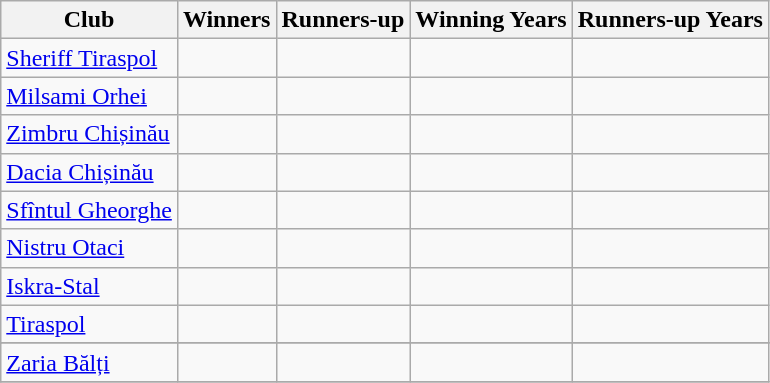<table class=wikitable>
<tr>
<th style="text-align:center">Club</th>
<th style="text-align:center">Winners</th>
<th style="text-align:center">Runners-up</th>
<th style="text-align:center">Winning Years</th>
<th style="text-align:center">Runners-up Years</th>
</tr>
<tr>
<td><a href='#'>Sheriff Tiraspol</a></td>
<td></td>
<td></td>
<td></td>
<td></td>
</tr>
<tr>
<td><a href='#'>Milsami Orhei</a></td>
<td></td>
<td></td>
<td></td>
<td></td>
</tr>
<tr>
<td><a href='#'>Zimbru Chișinău</a></td>
<td></td>
<td></td>
<td></td>
<td></td>
</tr>
<tr>
<td><a href='#'>Dacia Chișinău</a></td>
<td></td>
<td></td>
<td></td>
<td></td>
</tr>
<tr>
<td><a href='#'>Sfîntul Gheorghe</a></td>
<td></td>
<td></td>
<td></td>
<td></td>
</tr>
<tr>
<td><a href='#'>Nistru Otaci</a></td>
<td></td>
<td></td>
<td></td>
<td></td>
</tr>
<tr>
<td><a href='#'>Iskra-Stal</a></td>
<td></td>
<td></td>
<td></td>
<td></td>
</tr>
<tr>
<td><a href='#'>Tiraspol</a></td>
<td></td>
<td></td>
<td></td>
<td></td>
</tr>
<tr>
</tr>
<tr>
<td><a href='#'>Zaria Bălți</a></td>
<td></td>
<td></td>
<td></td>
<td></td>
</tr>
<tr>
</tr>
</table>
